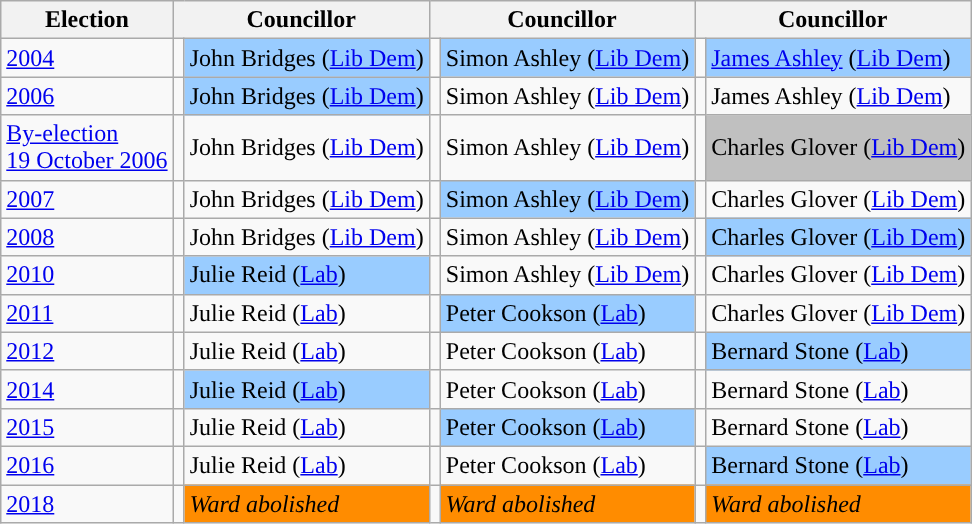<table class="wikitable">
<tr>
<th>Election</th>
<th colspan="2">Councillor</th>
<th colspan="2">Councillor</th>
<th colspan="2">Councillor</th>
</tr>
<tr>
<td><a href='#'>2004</a></td>
<td style="background-color: "></td>
<td bgcolor="#99CCFF">John Bridges (<a href='#'>Lib Dem</a>)</td>
<td style="background-color: "></td>
<td bgcolor="#99CCFF">Simon Ashley (<a href='#'>Lib Dem</a>)</td>
<td style="background-color: "></td>
<td bgcolor="#99CCFF"><a href='#'>James Ashley</a> (<a href='#'>Lib Dem</a>)</td>
</tr>
<tr>
<td><a href='#'>2006</a></td>
<td style="background-color: "></td>
<td bgcolor="#99CCFF">John Bridges (<a href='#'>Lib Dem</a>)</td>
<td style="background-color: "></td>
<td>Simon Ashley (<a href='#'>Lib Dem</a>)</td>
<td style="background-color: "></td>
<td>James Ashley (<a href='#'>Lib Dem</a>)</td>
</tr>
<tr>
<td><a href='#'>By-election<br>19 October 2006</a></td>
<td style="background-color: "></td>
<td>John Bridges (<a href='#'>Lib Dem</a>)</td>
<td style="background-color: "></td>
<td>Simon Ashley (<a href='#'>Lib Dem</a>)</td>
<td style="background-color: "></td>
<td bgcolor="#C0C0C0">Charles Glover (<a href='#'>Lib Dem</a>)</td>
</tr>
<tr>
<td><a href='#'>2007</a></td>
<td style="background-color: "></td>
<td>John Bridges (<a href='#'>Lib Dem</a>)</td>
<td style="background-color: "></td>
<td bgcolor="#99CCFF">Simon Ashley (<a href='#'>Lib Dem</a>)</td>
<td style="background-color: "></td>
<td>Charles Glover (<a href='#'>Lib Dem</a>)</td>
</tr>
<tr>
<td><a href='#'>2008</a></td>
<td style="background-color: "></td>
<td>John Bridges (<a href='#'>Lib Dem</a>)</td>
<td style="background-color: "></td>
<td>Simon Ashley (<a href='#'>Lib Dem</a>)</td>
<td style="background-color: "></td>
<td bgcolor="#99CCFF">Charles Glover (<a href='#'>Lib Dem</a>)</td>
</tr>
<tr>
<td><a href='#'>2010</a></td>
<td style="background-color: "></td>
<td bgcolor="#99CCFF">Julie Reid (<a href='#'>Lab</a>)</td>
<td style="background-color: "></td>
<td>Simon Ashley (<a href='#'>Lib Dem</a>)</td>
<td style="background-color: "></td>
<td>Charles Glover (<a href='#'>Lib Dem</a>)</td>
</tr>
<tr>
<td><a href='#'>2011</a></td>
<td style="background-color: "></td>
<td>Julie Reid (<a href='#'>Lab</a>)</td>
<td style="background-color: "></td>
<td bgcolor="#99CCFF">Peter Cookson (<a href='#'>Lab</a>)</td>
<td style="background-color: "></td>
<td>Charles Glover (<a href='#'>Lib Dem</a>)</td>
</tr>
<tr>
<td><a href='#'>2012</a></td>
<td style="background-color: "></td>
<td>Julie Reid (<a href='#'>Lab</a>)</td>
<td style="background-color: "></td>
<td>Peter Cookson (<a href='#'>Lab</a>)</td>
<td style="background-color: "></td>
<td bgcolor="#99CCFF">Bernard Stone (<a href='#'>Lab</a>)</td>
</tr>
<tr>
<td><a href='#'>2014</a></td>
<td style="background-color: "></td>
<td bgcolor="#99CCFF">Julie Reid (<a href='#'>Lab</a>)</td>
<td style="background-color: "></td>
<td>Peter Cookson (<a href='#'>Lab</a>)</td>
<td style="background-color: "></td>
<td>Bernard Stone (<a href='#'>Lab</a>)</td>
</tr>
<tr>
<td><a href='#'>2015</a></td>
<td style="background-color: "></td>
<td>Julie Reid (<a href='#'>Lab</a>)</td>
<td style="background-color: "></td>
<td bgcolor="#99CCFF">Peter Cookson (<a href='#'>Lab</a>)</td>
<td style="background-color: "></td>
<td>Bernard Stone (<a href='#'>Lab</a>)</td>
</tr>
<tr>
<td><a href='#'>2016</a></td>
<td style="background-color: "></td>
<td>Julie Reid (<a href='#'>Lab</a>)</td>
<td style="background-color: "></td>
<td>Peter Cookson (<a href='#'>Lab</a>)</td>
<td style="background-color: "></td>
<td bgcolor="#99CCFF">Bernard Stone (<a href='#'>Lab</a>)</td>
</tr>
<tr>
<td><a href='#'>2018</a></td>
<td style="background-color: "></td>
<td bgcolor="#FF8C00"><em>Ward abolished</em></td>
<td style="background-color: "></td>
<td bgcolor="#FF8C00"><em>Ward abolished</em></td>
<td style="background-color: "></td>
<td bgcolor="#FF8C00"><em>Ward abolished</em></td>
</tr>
</table>
